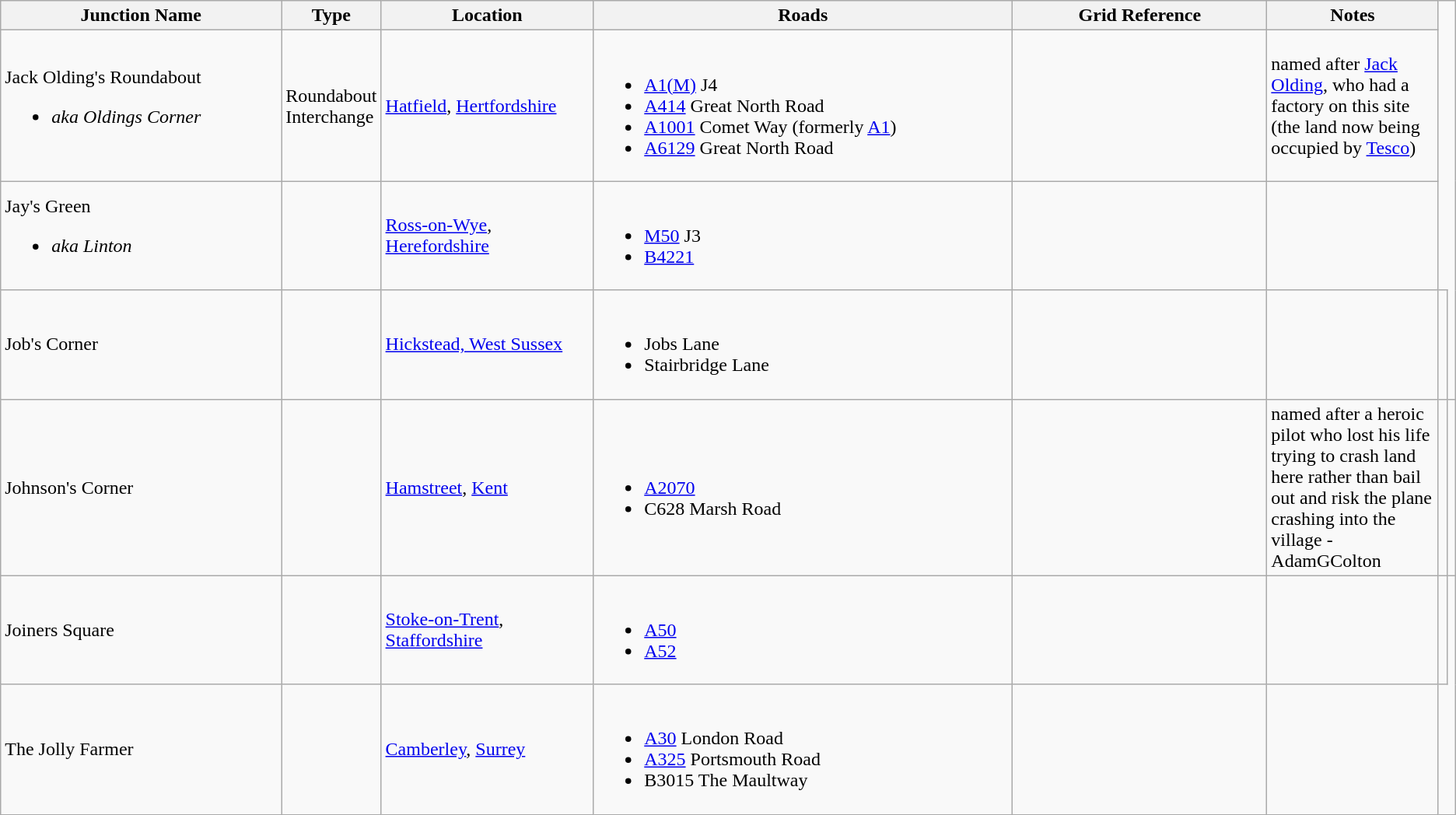<table class=wikitable>
<tr>
<th width=20%>Junction Name</th>
<th width=5%>Type</th>
<th width=15%>Location</th>
<th width=30%>Roads</th>
<th width=18%>Grid Reference</th>
<th width=25%>Notes</th>
</tr>
<tr>
<td>Jack Olding's Roundabout<br><ul><li><em>aka Oldings Corner</em></li></ul></td>
<td>Roundabout Interchange</td>
<td><a href='#'>Hatfield</a>, <a href='#'>Hertfordshire</a></td>
<td><br><ul><li><a href='#'>A1(M)</a> J4</li><li><a href='#'>A414</a> Great North Road</li><li><a href='#'>A1001</a> Comet Way (formerly <a href='#'>A1</a>)</li><li><a href='#'>A6129</a> Great North Road</li></ul></td>
<td></td>
<td>named after <a href='#'>Jack Olding</a>, who had a factory on this site (the land now being occupied by <a href='#'>Tesco</a>)</td>
</tr>
<tr>
<td>Jay's Green<br><ul><li><em>aka Linton</em></li></ul></td>
<td></td>
<td><a href='#'>Ross-on-Wye</a>, <a href='#'>Herefordshire</a></td>
<td><br><ul><li><a href='#'>M50</a> J3</li><li><a href='#'>B4221</a></li></ul></td>
<td></td>
<td></td>
</tr>
<tr>
<td>Job's Corner</td>
<td></td>
<td><a href='#'>Hickstead, West Sussex</a></td>
<td><br><ul><li>Jobs Lane</li><li>Stairbridge Lane</li></ul></td>
<td></td>
<td></td>
<td></td>
</tr>
<tr>
<td>Johnson's Corner</td>
<td></td>
<td><a href='#'>Hamstreet</a>, <a href='#'>Kent</a></td>
<td><br><ul><li><a href='#'>A2070</a></li><li>C628 Marsh Road</li></ul></td>
<td></td>
<td>named after a heroic pilot who lost his life trying to crash land here rather than bail out and risk the plane crashing into the village - AdamGColton</td>
<td></td>
<td></td>
</tr>
<tr>
<td>Joiners Square</td>
<td></td>
<td><a href='#'>Stoke-on-Trent</a>, <a href='#'>Staffordshire</a></td>
<td><br><ul><li><a href='#'>A50</a></li><li><a href='#'>A52</a></li></ul></td>
<td></td>
<td></td>
<td></td>
</tr>
<tr>
<td>The Jolly Farmer</td>
<td></td>
<td><a href='#'>Camberley</a>, <a href='#'>Surrey</a></td>
<td><br><ul><li><a href='#'>A30</a> London Road</li><li><a href='#'>A325</a> Portsmouth Road</li><li>B3015 The Maultway</li></ul></td>
<td></td>
<td></td>
</tr>
</table>
